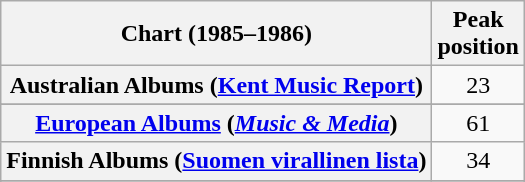<table class="wikitable plainrowheaders sortable" style="text-align:center;">
<tr>
<th scope="col">Chart (1985–1986)</th>
<th scope="col">Peak<br>position</th>
</tr>
<tr>
<th scope="row">Australian Albums (<a href='#'>Kent Music Report</a>)</th>
<td>23</td>
</tr>
<tr>
</tr>
<tr>
<th scope="row"><a href='#'>European Albums</a> (<em><a href='#'>Music & Media</a></em>)</th>
<td>61</td>
</tr>
<tr>
<th scope="row">Finnish Albums (<a href='#'>Suomen virallinen lista</a>)</th>
<td>34</td>
</tr>
<tr>
</tr>
<tr>
</tr>
<tr>
</tr>
<tr>
</tr>
<tr>
</tr>
</table>
